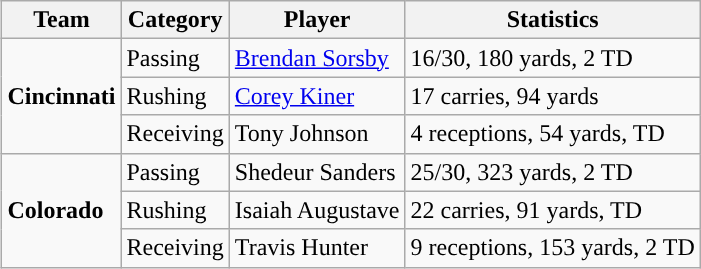<table class="wikitable" style="float: right;">
<tr>
<th>Team</th>
<th>Category</th>
<th>Player</th>
<th>Statistics</th>
</tr>
<tr>
<td rowspan=3><strong>Cincinnati</strong></td>
<td>Passing</td>
<td><a href='#'>Brendan Sorsby</a></td>
<td>16/30, 180 yards, 2 TD</td>
</tr>
<tr>
<td>Rushing</td>
<td><a href='#'>Corey Kiner</a></td>
<td>17 carries, 94 yards</td>
</tr>
<tr>
<td>Receiving</td>
<td>Tony Johnson</td>
<td>4 receptions, 54 yards, TD</td>
</tr>
<tr>
<td rowspan=3><strong>Colorado</strong></td>
<td>Passing</td>
<td>Shedeur Sanders</td>
<td>25/30, 323 yards, 2 TD</td>
</tr>
<tr>
<td>Rushing</td>
<td>Isaiah Augustave</td>
<td>22 carries, 91 yards, TD</td>
</tr>
<tr>
<td>Receiving</td>
<td>Travis Hunter</td>
<td>9 receptions, 153 yards, 2 TD</td>
</tr>
</table>
